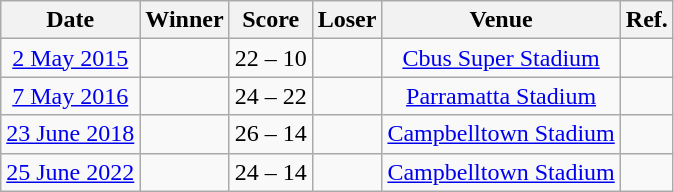<table class="wikitable" style="text-align: center;">
<tr>
<th>Date</th>
<th>Winner</th>
<th>Score</th>
<th>Loser</th>
<th>Venue</th>
<th>Ref.</th>
</tr>
<tr>
<td><a href='#'>2 May 2015</a></td>
<td></td>
<td>22 – 10</td>
<td></td>
<td><a href='#'>Cbus Super Stadium</a></td>
<td></td>
</tr>
<tr>
<td><a href='#'>7 May 2016</a></td>
<td></td>
<td>24 – 22</td>
<td></td>
<td><a href='#'>Parramatta Stadium</a></td>
<td></td>
</tr>
<tr>
<td><a href='#'>23 June 2018</a></td>
<td></td>
<td>26 – 14</td>
<td></td>
<td><a href='#'>Campbelltown Stadium</a></td>
<td></td>
</tr>
<tr>
<td><a href='#'>25 June 2022</a></td>
<td></td>
<td>24 – 14</td>
<td></td>
<td><a href='#'>Campbelltown Stadium</a></td>
<td></td>
</tr>
</table>
